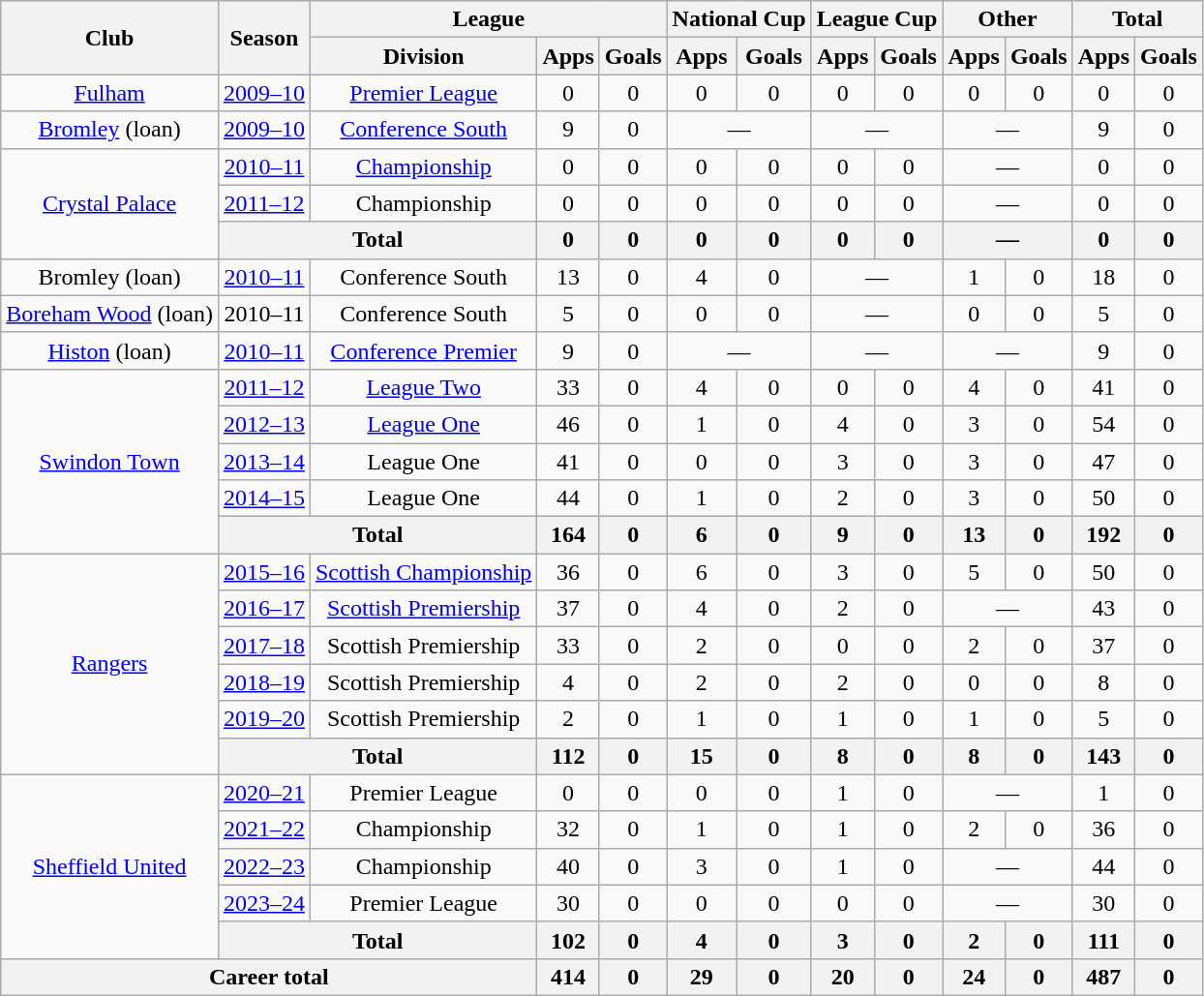<table class=wikitable style="text-align: center">
<tr>
<th rowspan=2>Club</th>
<th rowspan=2>Season</th>
<th colspan=3>League</th>
<th colspan=2>National Cup</th>
<th colspan=2>League Cup</th>
<th colspan=2>Other</th>
<th colspan=2>Total</th>
</tr>
<tr>
<th>Division</th>
<th>Apps</th>
<th>Goals</th>
<th>Apps</th>
<th>Goals</th>
<th>Apps</th>
<th>Goals</th>
<th>Apps</th>
<th>Goals</th>
<th>Apps</th>
<th>Goals</th>
</tr>
<tr>
<td><a href='#'>Fulham</a></td>
<td><a href='#'>2009–10</a></td>
<td><a href='#'>Premier League</a></td>
<td>0</td>
<td>0</td>
<td>0</td>
<td>0</td>
<td>0</td>
<td>0</td>
<td>0</td>
<td>0</td>
<td>0</td>
<td>0</td>
</tr>
<tr>
<td><a href='#'>Bromley</a> (loan)</td>
<td><a href='#'>2009–10</a></td>
<td><a href='#'>Conference South</a></td>
<td>9</td>
<td>0</td>
<td colspan=2>—</td>
<td colspan=2>—</td>
<td colspan=2>—</td>
<td>9</td>
<td>0</td>
</tr>
<tr>
<td rowspan=3><a href='#'>Crystal Palace</a></td>
<td><a href='#'>2010–11</a></td>
<td><a href='#'>Championship</a></td>
<td>0</td>
<td>0</td>
<td>0</td>
<td>0</td>
<td>0</td>
<td>0</td>
<td colspan=2>—</td>
<td>0</td>
<td>0</td>
</tr>
<tr>
<td><a href='#'>2011–12</a></td>
<td>Championship</td>
<td>0</td>
<td>0</td>
<td>0</td>
<td>0</td>
<td>0</td>
<td>0</td>
<td colspan=2>—</td>
<td>0</td>
<td>0</td>
</tr>
<tr>
<th colspan=2>Total</th>
<th>0</th>
<th>0</th>
<th>0</th>
<th>0</th>
<th>0</th>
<th>0</th>
<th colspan=2>—</th>
<th>0</th>
<th>0</th>
</tr>
<tr>
<td>Bromley (loan)</td>
<td><a href='#'>2010–11</a></td>
<td>Conference South</td>
<td>13</td>
<td>0</td>
<td>4</td>
<td>0</td>
<td colspan=2>—</td>
<td>1</td>
<td>0</td>
<td>18</td>
<td>0</td>
</tr>
<tr>
<td><a href='#'>Boreham Wood</a> (loan)</td>
<td>2010–11</td>
<td>Conference South</td>
<td>5</td>
<td>0</td>
<td>0</td>
<td>0</td>
<td colspan=2>—</td>
<td>0</td>
<td>0</td>
<td>5</td>
<td>0</td>
</tr>
<tr>
<td><a href='#'>Histon</a> (loan)</td>
<td><a href='#'>2010–11</a></td>
<td><a href='#'>Conference Premier</a></td>
<td>9</td>
<td>0</td>
<td colspan=2>—</td>
<td colspan=2>—</td>
<td colspan=2>—</td>
<td>9</td>
<td>0</td>
</tr>
<tr>
<td rowspan=5><a href='#'>Swindon Town</a></td>
<td><a href='#'>2011–12</a></td>
<td><a href='#'>League Two</a></td>
<td>33</td>
<td>0</td>
<td>4</td>
<td>0</td>
<td>0</td>
<td>0</td>
<td>4</td>
<td>0</td>
<td>41</td>
<td>0</td>
</tr>
<tr>
<td><a href='#'>2012–13</a></td>
<td><a href='#'>League One</a></td>
<td>46</td>
<td>0</td>
<td>1</td>
<td>0</td>
<td>4</td>
<td>0</td>
<td>3</td>
<td>0</td>
<td>54</td>
<td>0</td>
</tr>
<tr>
<td><a href='#'>2013–14</a></td>
<td>League One</td>
<td>41</td>
<td>0</td>
<td>0</td>
<td>0</td>
<td>3</td>
<td>0</td>
<td>3</td>
<td>0</td>
<td>47</td>
<td>0</td>
</tr>
<tr>
<td><a href='#'>2014–15</a></td>
<td>League One</td>
<td>44</td>
<td>0</td>
<td>1</td>
<td>0</td>
<td>2</td>
<td>0</td>
<td>3</td>
<td>0</td>
<td>50</td>
<td>0</td>
</tr>
<tr>
<th colspan=2>Total</th>
<th>164</th>
<th>0</th>
<th>6</th>
<th>0</th>
<th>9</th>
<th>0</th>
<th>13</th>
<th>0</th>
<th>192</th>
<th>0</th>
</tr>
<tr>
<td rowspan=6><a href='#'>Rangers</a></td>
<td><a href='#'>2015–16</a></td>
<td><a href='#'>Scottish Championship</a></td>
<td>36</td>
<td>0</td>
<td>6</td>
<td>0</td>
<td>3</td>
<td>0</td>
<td>5</td>
<td>0</td>
<td>50</td>
<td>0</td>
</tr>
<tr>
<td><a href='#'>2016–17</a></td>
<td><a href='#'>Scottish Premiership</a></td>
<td>37</td>
<td>0</td>
<td>4</td>
<td>0</td>
<td>2</td>
<td>0</td>
<td colspan=2>—</td>
<td>43</td>
<td>0</td>
</tr>
<tr>
<td><a href='#'>2017–18</a></td>
<td>Scottish Premiership</td>
<td>33</td>
<td>0</td>
<td>2</td>
<td>0</td>
<td>0</td>
<td>0</td>
<td>2</td>
<td>0</td>
<td>37</td>
<td>0</td>
</tr>
<tr>
<td><a href='#'>2018–19</a></td>
<td>Scottish Premiership</td>
<td>4</td>
<td>0</td>
<td>2</td>
<td>0</td>
<td>2</td>
<td>0</td>
<td>0</td>
<td>0</td>
<td>8</td>
<td>0</td>
</tr>
<tr>
<td><a href='#'>2019–20</a></td>
<td>Scottish Premiership</td>
<td>2</td>
<td>0</td>
<td>1</td>
<td>0</td>
<td>1</td>
<td>0</td>
<td>1</td>
<td>0</td>
<td>5</td>
<td>0</td>
</tr>
<tr>
<th colspan=2>Total</th>
<th>112</th>
<th>0</th>
<th>15</th>
<th>0</th>
<th>8</th>
<th>0</th>
<th>8</th>
<th>0</th>
<th>143</th>
<th>0</th>
</tr>
<tr>
<td rowspan=5><a href='#'>Sheffield United</a></td>
<td><a href='#'>2020–21</a></td>
<td>Premier League</td>
<td>0</td>
<td>0</td>
<td>0</td>
<td>0</td>
<td>1</td>
<td>0</td>
<td colspan="2">—</td>
<td>1</td>
<td>0</td>
</tr>
<tr>
<td><a href='#'>2021–22</a></td>
<td>Championship</td>
<td>32</td>
<td>0</td>
<td>1</td>
<td>0</td>
<td>1</td>
<td>0</td>
<td>2</td>
<td>0</td>
<td>36</td>
<td>0</td>
</tr>
<tr>
<td><a href='#'>2022–23</a></td>
<td>Championship</td>
<td>40</td>
<td>0</td>
<td>3</td>
<td>0</td>
<td>1</td>
<td>0</td>
<td colspan="2">—</td>
<td>44</td>
<td>0</td>
</tr>
<tr>
<td><a href='#'>2023–24</a></td>
<td>Premier League</td>
<td>30</td>
<td>0</td>
<td>0</td>
<td>0</td>
<td>0</td>
<td>0</td>
<td colspan="2">—</td>
<td>30</td>
<td>0</td>
</tr>
<tr>
<th colspan=2>Total</th>
<th>102</th>
<th>0</th>
<th>4</th>
<th>0</th>
<th>3</th>
<th>0</th>
<th>2</th>
<th>0</th>
<th>111</th>
<th>0</th>
</tr>
<tr>
<th colspan=3>Career total</th>
<th>414</th>
<th>0</th>
<th>29</th>
<th>0</th>
<th>20</th>
<th>0</th>
<th>24</th>
<th>0</th>
<th>487</th>
<th>0</th>
</tr>
</table>
